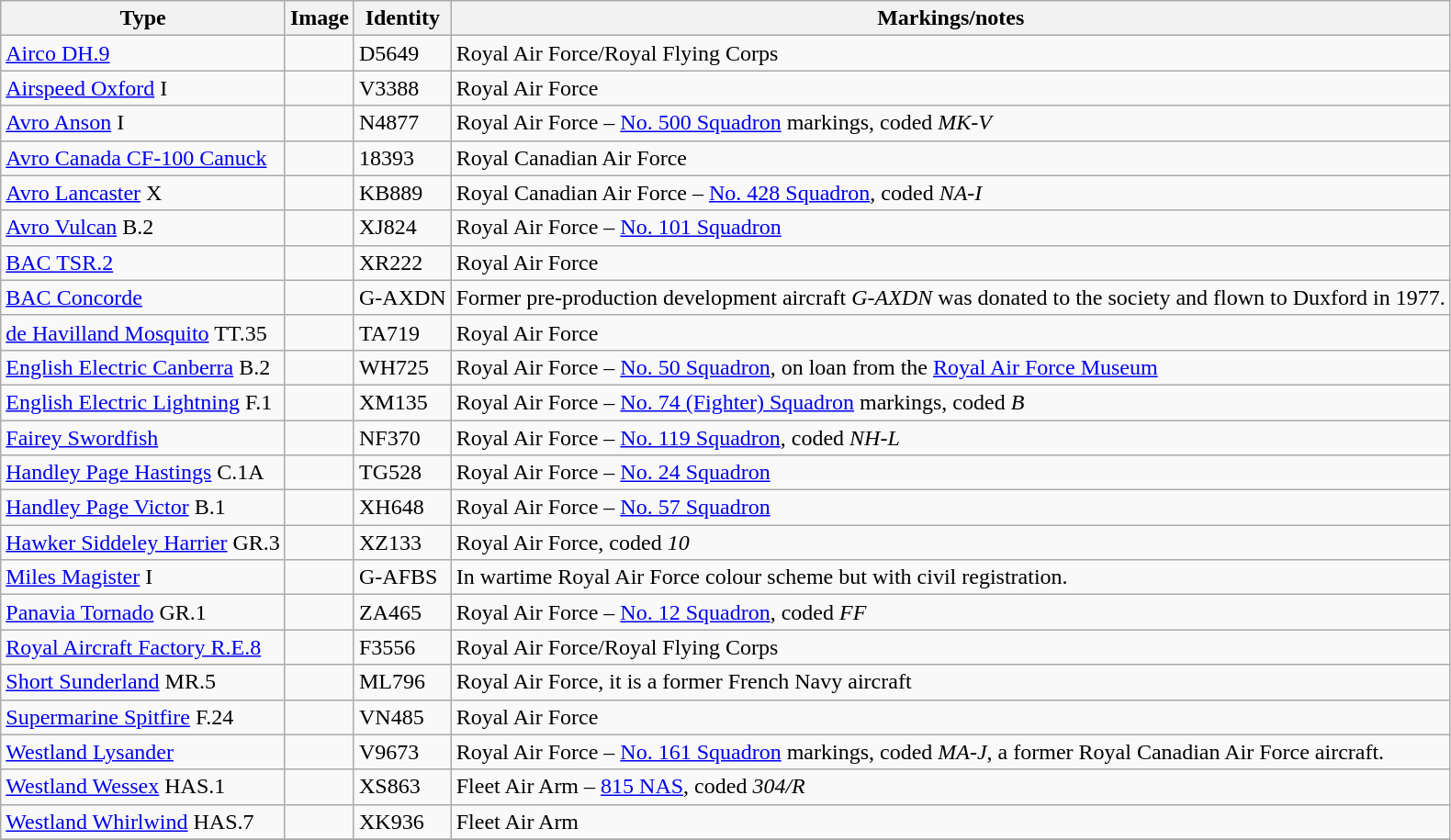<table class="wikitable">
<tr>
<th>Type</th>
<th>Image</th>
<th>Identity</th>
<th>Markings/notes</th>
</tr>
<tr>
<td><a href='#'>Airco DH.9</a></td>
<td></td>
<td>D5649</td>
<td>Royal Air Force/Royal Flying Corps</td>
</tr>
<tr>
<td><a href='#'>Airspeed Oxford</a> I</td>
<td></td>
<td>V3388</td>
<td>Royal Air Force</td>
</tr>
<tr>
<td><a href='#'>Avro Anson</a> I</td>
<td></td>
<td>N4877</td>
<td>Royal Air Force – <a href='#'>No. 500 Squadron</a> markings, coded <em>MK-V</em></td>
</tr>
<tr>
<td><a href='#'>Avro Canada CF-100 Canuck</a></td>
<td></td>
<td>18393</td>
<td>Royal Canadian Air Force</td>
</tr>
<tr>
<td><a href='#'>Avro Lancaster</a> X</td>
<td></td>
<td>KB889</td>
<td>Royal Canadian Air Force – <a href='#'>No. 428 Squadron</a>, coded <em>NA-I</em></td>
</tr>
<tr>
<td><a href='#'>Avro Vulcan</a> B.2</td>
<td></td>
<td>XJ824</td>
<td>Royal Air Force – <a href='#'>No. 101 Squadron</a></td>
</tr>
<tr>
<td><a href='#'>BAC TSR.2</a></td>
<td></td>
<td>XR222</td>
<td>Royal Air Force</td>
</tr>
<tr>
<td><a href='#'>BAC Concorde</a></td>
<td></td>
<td>G-AXDN</td>
<td>Former pre-production development aircraft <em>G-AXDN</em> was donated to the society and flown to Duxford in 1977.</td>
</tr>
<tr>
<td><a href='#'>de Havilland Mosquito</a> TT.35</td>
<td></td>
<td>TA719</td>
<td>Royal Air Force</td>
</tr>
<tr>
<td><a href='#'>English Electric Canberra</a> B.2</td>
<td></td>
<td>WH725</td>
<td>Royal Air Force – <a href='#'>No. 50 Squadron</a>, on loan from the <a href='#'>Royal Air Force Museum</a></td>
</tr>
<tr>
<td><a href='#'>English Electric Lightning</a> F.1</td>
<td></td>
<td>XM135</td>
<td>Royal Air Force – <a href='#'>No. 74 (Fighter) Squadron</a> markings, coded <em>B</em></td>
</tr>
<tr>
<td><a href='#'>Fairey Swordfish</a></td>
<td></td>
<td>NF370</td>
<td>Royal Air Force – <a href='#'>No. 119 Squadron</a>, coded <em>NH-L</em></td>
</tr>
<tr>
<td><a href='#'>Handley Page Hastings</a> C.1A</td>
<td></td>
<td>TG528</td>
<td>Royal Air Force – <a href='#'>No. 24 Squadron</a></td>
</tr>
<tr>
<td><a href='#'>Handley Page Victor</a> B.1</td>
<td></td>
<td>XH648</td>
<td>Royal Air Force – <a href='#'>No. 57 Squadron</a></td>
</tr>
<tr>
<td><a href='#'>Hawker Siddeley Harrier</a> GR.3</td>
<td></td>
<td>XZ133</td>
<td>Royal Air Force, coded <em>10</em></td>
</tr>
<tr>
<td><a href='#'>Miles Magister</a> I</td>
<td></td>
<td>G-AFBS</td>
<td>In wartime Royal Air Force colour scheme but with civil registration.</td>
</tr>
<tr>
<td><a href='#'>Panavia Tornado</a> GR.1</td>
<td></td>
<td>ZA465</td>
<td>Royal Air Force – <a href='#'>No. 12 Squadron</a>, coded <em>FF</em></td>
</tr>
<tr>
<td><a href='#'>Royal Aircraft Factory R.E.8</a></td>
<td></td>
<td>F3556</td>
<td>Royal Air Force/Royal Flying Corps</td>
</tr>
<tr>
<td><a href='#'>Short Sunderland</a> MR.5</td>
<td></td>
<td>ML796</td>
<td>Royal Air Force, it is a former French Navy aircraft</td>
</tr>
<tr>
<td><a href='#'>Supermarine Spitfire</a> F.24</td>
<td></td>
<td>VN485</td>
<td>Royal Air Force</td>
</tr>
<tr>
<td><a href='#'>Westland Lysander</a></td>
<td></td>
<td>V9673</td>
<td>Royal Air Force – <a href='#'>No. 161 Squadron</a> markings, coded <em>MA-J</em>, a former Royal Canadian Air Force aircraft.</td>
</tr>
<tr>
<td><a href='#'>Westland Wessex</a> HAS.1</td>
<td></td>
<td>XS863</td>
<td>Fleet Air Arm – <a href='#'>815 NAS</a>,  coded <em>304/R</em></td>
</tr>
<tr>
<td><a href='#'>Westland Whirlwind</a> HAS.7</td>
<td></td>
<td>XK936</td>
<td>Fleet Air Arm</td>
</tr>
<tr>
</tr>
</table>
